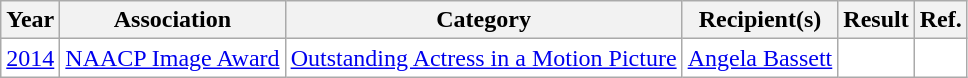<table class="wikitable" rowspan=5; style="text-align: center; background:#ffffff;">
<tr>
<th>Year</th>
<th>Association</th>
<th>Category</th>
<th>Recipient(s)</th>
<th>Result</th>
<th>Ref.</th>
</tr>
<tr>
<td><a href='#'>2014</a></td>
<td><a href='#'>NAACP Image Award</a></td>
<td><a href='#'>Outstanding Actress in a Motion Picture</a></td>
<td><a href='#'>Angela Bassett</a></td>
<td></td>
<td></td>
</tr>
</table>
